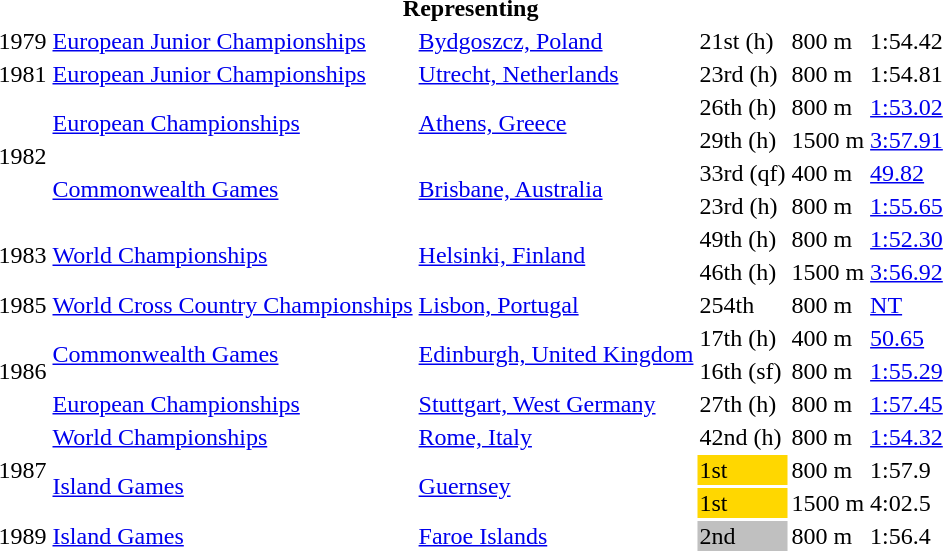<table>
<tr>
<th colspan=6>Representing </th>
</tr>
<tr>
<td>1979</td>
<td><a href='#'>European Junior Championships</a></td>
<td><a href='#'>Bydgoszcz, Poland</a></td>
<td>21st (h)</td>
<td>800 m</td>
<td>1:54.42</td>
</tr>
<tr>
<td>1981</td>
<td><a href='#'>European Junior Championships</a></td>
<td><a href='#'>Utrecht, Netherlands</a></td>
<td>23rd (h)</td>
<td>800 m</td>
<td>1:54.81</td>
</tr>
<tr>
<td rowspan=4>1982</td>
<td rowspan=2><a href='#'>European Championships</a></td>
<td rowspan=2><a href='#'>Athens, Greece</a></td>
<td>26th (h)</td>
<td>800 m</td>
<td><a href='#'>1:53.02</a></td>
</tr>
<tr>
<td>29th (h)</td>
<td>1500 m</td>
<td><a href='#'>3:57.91</a></td>
</tr>
<tr>
<td rowspan=2><a href='#'>Commonwealth Games</a></td>
<td rowspan=2><a href='#'>Brisbane, Australia</a></td>
<td>33rd (qf)</td>
<td>400 m</td>
<td><a href='#'>49.82</a></td>
</tr>
<tr>
<td>23rd (h)</td>
<td>800 m</td>
<td><a href='#'>1:55.65</a></td>
</tr>
<tr>
<td rowspan=2>1983</td>
<td rowspan=2><a href='#'>World Championships</a></td>
<td rowspan=2><a href='#'>Helsinki, Finland</a></td>
<td>49th (h)</td>
<td>800 m</td>
<td><a href='#'>1:52.30</a></td>
</tr>
<tr>
<td>46th (h)</td>
<td>1500 m</td>
<td><a href='#'>3:56.92</a></td>
</tr>
<tr>
<td>1985</td>
<td><a href='#'>World Cross Country Championships</a></td>
<td><a href='#'>Lisbon, Portugal</a></td>
<td>254th</td>
<td>800 m</td>
<td><a href='#'>NT</a></td>
</tr>
<tr>
<td rowspan=3>1986</td>
<td rowspan=2><a href='#'>Commonwealth Games</a></td>
<td rowspan=2><a href='#'>Edinburgh, United Kingdom</a></td>
<td>17th (h)</td>
<td>400 m</td>
<td><a href='#'>50.65</a></td>
</tr>
<tr>
<td>16th (sf)</td>
<td>800 m</td>
<td><a href='#'>1:55.29</a></td>
</tr>
<tr>
<td><a href='#'>European Championships</a></td>
<td><a href='#'>Stuttgart, West Germany</a></td>
<td>27th (h)</td>
<td>800 m</td>
<td><a href='#'>1:57.45</a></td>
</tr>
<tr>
<td rowspan=3>1987</td>
<td><a href='#'>World Championships</a></td>
<td><a href='#'>Rome, Italy</a></td>
<td>42nd (h)</td>
<td>800 m</td>
<td><a href='#'>1:54.32</a></td>
</tr>
<tr>
<td rowspan=2><a href='#'>Island Games</a></td>
<td rowspan=2><a href='#'>Guernsey</a></td>
<td bgcolor=gold>1st</td>
<td>800 m</td>
<td>1:57.9</td>
</tr>
<tr>
<td bgcolor=gold>1st</td>
<td>1500 m</td>
<td>4:02.5</td>
</tr>
<tr>
<td>1989</td>
<td><a href='#'>Island Games</a></td>
<td><a href='#'>Faroe Islands</a></td>
<td bgcolor=silver>2nd</td>
<td>800 m</td>
<td>1:56.4</td>
</tr>
</table>
